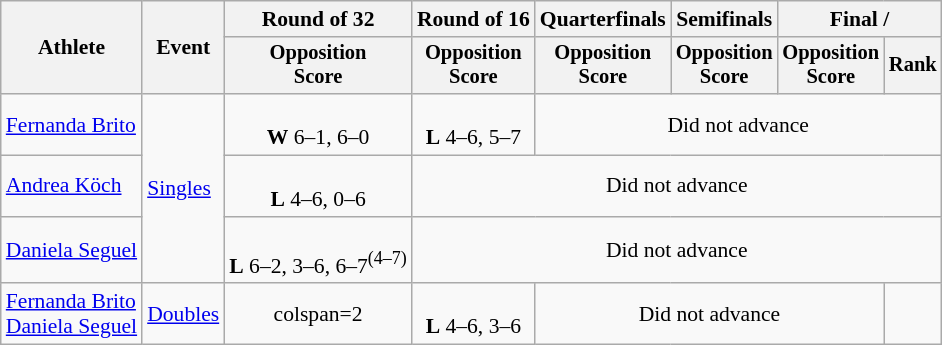<table class=wikitable style="font-size:90%">
<tr>
<th rowspan="2">Athlete</th>
<th rowspan="2">Event</th>
<th>Round of 32</th>
<th>Round of 16</th>
<th>Quarterfinals</th>
<th>Semifinals</th>
<th colspan=2>Final / </th>
</tr>
<tr style="font-size:95%">
<th>Opposition<br>Score</th>
<th>Opposition<br>Score</th>
<th>Opposition<br>Score</th>
<th>Opposition<br>Score</th>
<th>Opposition<br>Score</th>
<th>Rank</th>
</tr>
<tr align=center>
<td align=left><a href='#'>Fernanda Brito</a></td>
<td align=left rowspan=3><a href='#'>Singles</a></td>
<td><br><strong>W</strong> 6–1, 6–0</td>
<td><br><strong>L</strong> 4–6, 5–7</td>
<td colspan=4>Did not advance</td>
</tr>
<tr align=center>
<td align=left><a href='#'>Andrea Köch</a></td>
<td><br><strong>L</strong> 4–6, 0–6</td>
<td colspan=5>Did not advance</td>
</tr>
<tr align=center>
<td align=left><a href='#'>Daniela Seguel</a></td>
<td><br><strong>L</strong> 6–2, 3–6, 6–7<sup>(4–7)</sup></td>
<td colspan=5>Did not advance</td>
</tr>
<tr align=center>
<td align=left><a href='#'>Fernanda Brito</a><br><a href='#'>Daniela Seguel</a></td>
<td><a href='#'>Doubles</a></td>
<td>colspan=2 </td>
<td><br><strong>L</strong> 4–6, 3–6</td>
<td colspan=3>Did not advance</td>
</tr>
</table>
